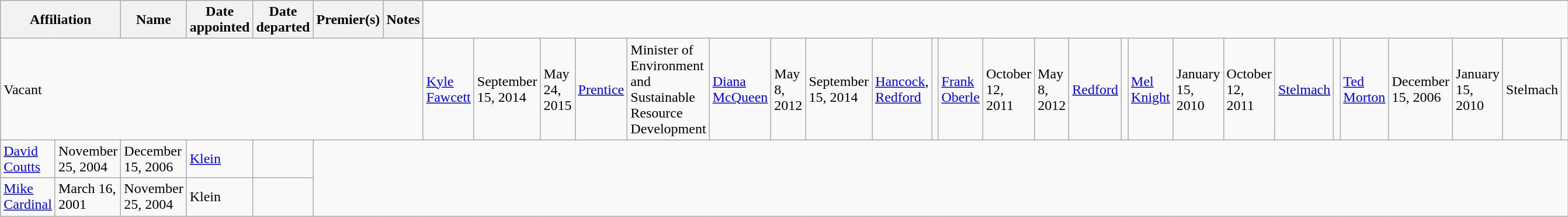<table class="wikitable">
<tr>
<th colspan="2">Affiliation</th>
<th>Name</th>
<th>Date appointed</th>
<th>Date departed</th>
<th>Premier(s)</th>
<th>Notes</th>
</tr>
<tr>
<td colspan="7">Vacant<br></td>
<td><a href='#'>Kyle Fawcett</a></td>
<td>September 15, 2014</td>
<td>May 24, 2015</td>
<td><a href='#'>Prentice</a></td>
<td>Minister of Environment and Sustainable Resource Development<br></td>
<td><a href='#'>Diana McQueen</a></td>
<td>May 8, 2012</td>
<td>September 15, 2014</td>
<td><a href='#'>Hancock</a>, <a href='#'>Redford</a></td>
<td><br></td>
<td><a href='#'>Frank Oberle</a></td>
<td>October 12, 2011</td>
<td>May 8, 2012</td>
<td><a href='#'>Redford</a></td>
<td><br></td>
<td><a href='#'>Mel Knight</a></td>
<td>January 15, 2010</td>
<td>October 12, 2011</td>
<td><a href='#'>Stelmach</a></td>
<td><br></td>
<td><a href='#'>Ted Morton</a></td>
<td>December 15, 2006</td>
<td>January 15, 2010</td>
<td>Stelmach</td>
<td></td>
</tr>
<tr>
<td><a href='#'>David Coutts</a></td>
<td>November 25, 2004</td>
<td>December 15, 2006</td>
<td><a href='#'>Klein</a></td>
<td></td>
</tr>
<tr>
<td><a href='#'>Mike Cardinal</a></td>
<td>March 16, 2001</td>
<td>November 25, 2004</td>
<td>Klein</td>
<td></td>
</tr>
</table>
